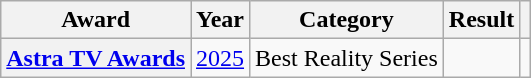<table class="wikitable sortable plainrowheaders">
<tr>
<th scope="col">Award</th>
<th scope="col">Year</th>
<th scope="col">Category</th>
<th scope="col">Result</th>
<th scope="col" class="unsortable"></th>
</tr>
<tr>
<th scope="row"><a href='#'>Astra TV Awards</a></th>
<td><a href='#'>2025</a></td>
<td>Best Reality Series</td>
<td></td>
<td></td>
</tr>
</table>
